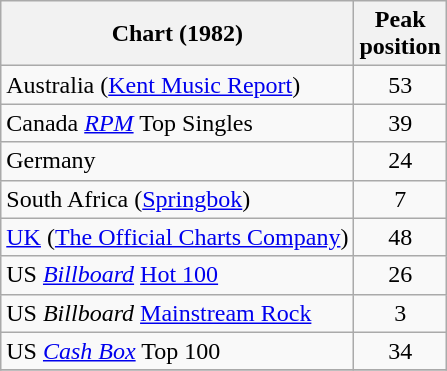<table class="wikitable sortable">
<tr>
<th align="left">Chart (1982)</th>
<th align="left">Peak<br>position</th>
</tr>
<tr>
<td>Australia (<a href='#'>Kent Music Report</a>)</td>
<td style="text-align:center;">53</td>
</tr>
<tr>
<td>Canada <em><a href='#'>RPM</a></em> Top Singles</td>
<td style="text-align:center;">39</td>
</tr>
<tr>
<td>Germany</td>
<td style="text-align:center;">24</td>
</tr>
<tr>
<td>South Africa (<a href='#'>Springbok</a>)</td>
<td align="center">7</td>
</tr>
<tr>
<td><a href='#'>UK</a> (<a href='#'>The Official Charts Company</a>)</td>
<td style="text-align:center;">48</td>
</tr>
<tr>
<td>US <em><a href='#'>Billboard</a></em> <a href='#'>Hot 100</a></td>
<td style="text-align:center;">26</td>
</tr>
<tr>
<td>US <em>Billboard</em> <a href='#'>Mainstream Rock</a></td>
<td style="text-align:center;">3</td>
</tr>
<tr>
<td>US <em><a href='#'>Cash Box</a></em> Top 100</td>
<td style="text-align:center;">34</td>
</tr>
<tr>
</tr>
</table>
